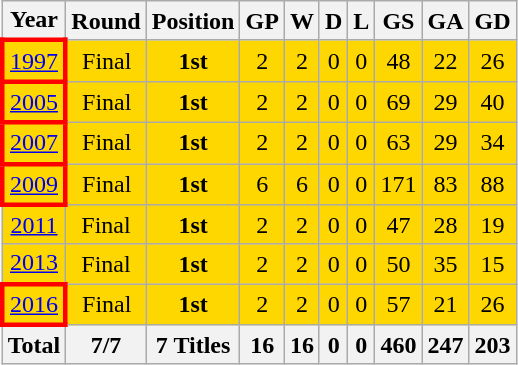<table class="wikitable" style="text-align: center;">
<tr>
<th>Year</th>
<th>Round</th>
<th>Position</th>
<th>GP</th>
<th>W</th>
<th>D</th>
<th>L</th>
<th>GS</th>
<th>GA</th>
<th>GD</th>
</tr>
<tr bgcolor=gold>
<td style="border: 3px solid red"> <a href='#'>1997</a></td>
<td>Final</td>
<td><strong>1st</strong></td>
<td>2</td>
<td>2</td>
<td>0</td>
<td>0</td>
<td>48</td>
<td>22</td>
<td>26</td>
</tr>
<tr bgcolor=gold>
<td style="border: 3px solid red"> <a href='#'>2005</a></td>
<td>Final</td>
<td><strong>1st</strong></td>
<td>2</td>
<td>2</td>
<td>0</td>
<td>0</td>
<td>69</td>
<td>29</td>
<td>40</td>
</tr>
<tr bgcolor=gold>
<td style="border: 3px solid red"> <a href='#'>2007</a></td>
<td>Final</td>
<td><strong>1st</strong></td>
<td>2</td>
<td>2</td>
<td>0</td>
<td>0</td>
<td>63</td>
<td>29</td>
<td>34</td>
</tr>
<tr bgcolor=gold>
<td style="border: 3px solid red"> <a href='#'>2009</a></td>
<td>Final</td>
<td><strong>1st</strong></td>
<td>6</td>
<td>6</td>
<td>0</td>
<td>0</td>
<td>171</td>
<td>83</td>
<td>88</td>
</tr>
<tr bgcolor=gold>
<td> <a href='#'>2011</a></td>
<td>Final</td>
<td><strong>1st</strong></td>
<td>2</td>
<td>2</td>
<td>0</td>
<td>0</td>
<td>47</td>
<td>28</td>
<td>19</td>
</tr>
<tr bgcolor=gold>
<td> <a href='#'>2013</a></td>
<td>Final</td>
<td><strong>1st</strong></td>
<td>2</td>
<td>2</td>
<td>0</td>
<td>0</td>
<td>50</td>
<td>35</td>
<td>15</td>
</tr>
<tr bgcolor=gold>
<td style="border: 3px solid red"> <a href='#'>2016</a></td>
<td>Final</td>
<td><strong>1st</strong></td>
<td>2</td>
<td>2</td>
<td>0</td>
<td>0</td>
<td>57</td>
<td>21</td>
<td>26</td>
</tr>
<tr>
<th>Total</th>
<th>7/7</th>
<th>7 Titles</th>
<th>16</th>
<th>16</th>
<th>0</th>
<th>0</th>
<th>460</th>
<th>247</th>
<th>203</th>
</tr>
</table>
